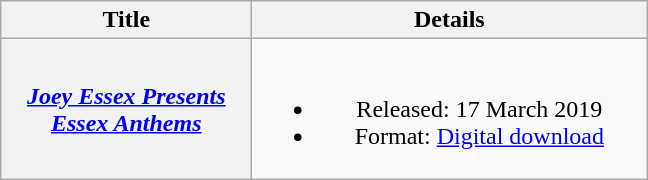<table class="wikitable plainrowheaders" style="text-align:center;">
<tr>
<th scope="col" style="width:10em;">Title</th>
<th scope="col" style="width:16em;">Details</th>
</tr>
<tr>
<th scope="row"><em><a href='#'>Joey Essex Presents Essex Anthems</a></em></th>
<td><br><ul><li>Released: 17 March 2019</li><li>Format: <a href='#'>Digital download</a></li></ul></td>
</tr>
</table>
